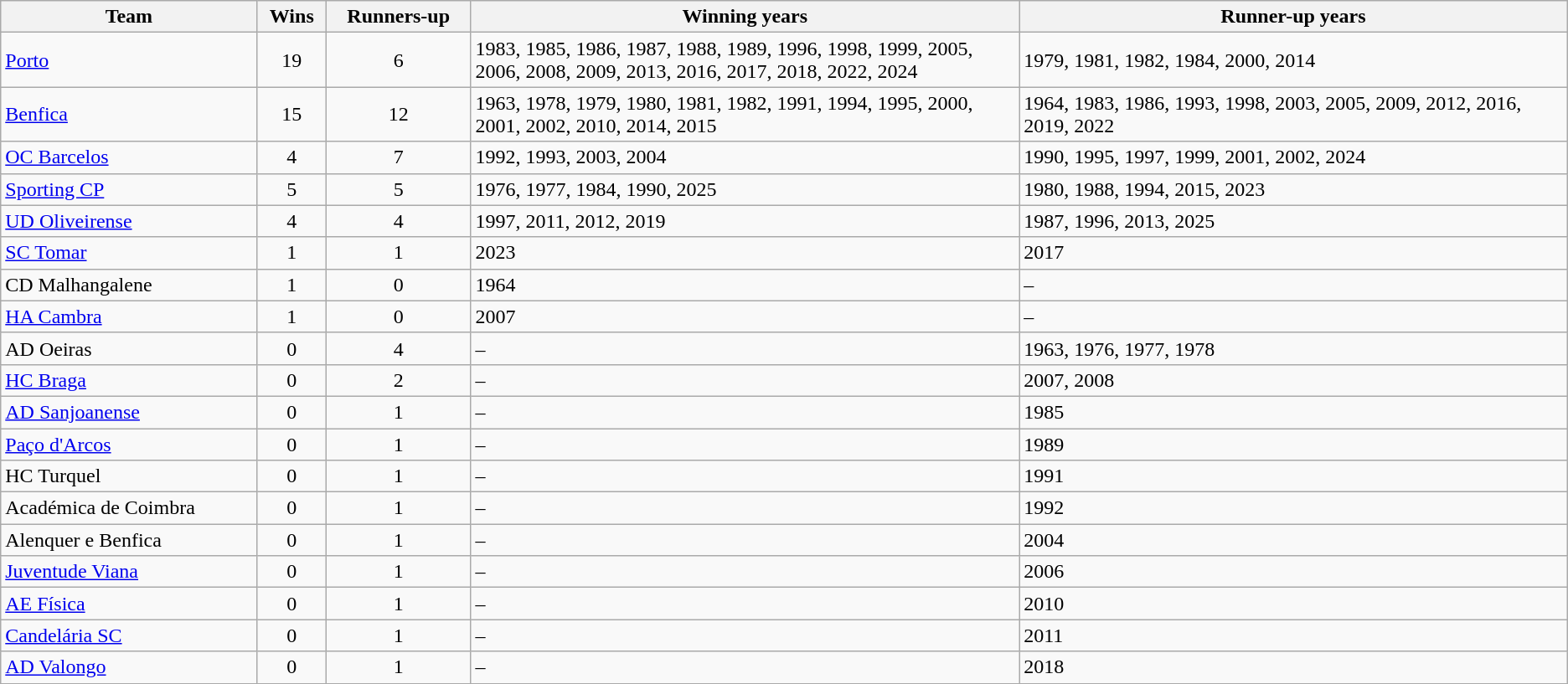<table class="wikitable sortable">
<tr>
<th>Team</th>
<th>Wins</th>
<th>Runners-up</th>
<th width=35%>Winning years</th>
<th width=35%>Runner-up years</th>
</tr>
<tr>
<td><a href='#'>Porto</a></td>
<td align=center>19</td>
<td align=center>6</td>
<td>1983, 1985, 1986, 1987, 1988, 1989, 1996, 1998, 1999, 2005, 2006, 2008, 2009, 2013, 2016, 2017, 2018, 2022, 2024</td>
<td>1979, 1981, 1982, 1984, 2000, 2014</td>
</tr>
<tr>
<td><a href='#'>Benfica</a></td>
<td align=center>15</td>
<td align=center>12</td>
<td>1963, 1978, 1979, 1980, 1981, 1982, 1991, 1994, 1995, 2000, 2001, 2002, 2010, 2014, 2015</td>
<td>1964, 1983, 1986, 1993, 1998, 2003, 2005, 2009, 2012, 2016, 2019, 2022</td>
</tr>
<tr>
<td><a href='#'>OC Barcelos</a></td>
<td align=center>4</td>
<td align=center>7</td>
<td>1992, 1993, 2003, 2004</td>
<td>1990, 1995, 1997, 1999, 2001, 2002, 2024</td>
</tr>
<tr>
<td><a href='#'>Sporting CP</a></td>
<td align=center>5</td>
<td align=center>5</td>
<td>1976, 1977, 1984, 1990, 2025</td>
<td>1980, 1988, 1994, 2015, 2023</td>
</tr>
<tr>
<td><a href='#'>UD Oliveirense</a></td>
<td align=center>4</td>
<td align=center>4</td>
<td>1997, 2011, 2012, 2019</td>
<td>1987, 1996, 2013, 2025</td>
</tr>
<tr>
<td><a href='#'>SC Tomar</a></td>
<td align=center>1</td>
<td align=center>1</td>
<td>2023</td>
<td>2017</td>
</tr>
<tr>
<td>CD Malhangalene</td>
<td align=center>1</td>
<td align=center>0</td>
<td>1964</td>
<td>–</td>
</tr>
<tr>
<td><a href='#'>HA Cambra</a></td>
<td align=center>1</td>
<td align=center>0</td>
<td>2007</td>
<td>–</td>
</tr>
<tr>
<td>AD Oeiras</td>
<td align=center>0</td>
<td align=center>4</td>
<td>–</td>
<td>1963, 1976, 1977, 1978</td>
</tr>
<tr>
<td><a href='#'>HC Braga</a></td>
<td align=center>0</td>
<td align=center>2</td>
<td>–</td>
<td>2007, 2008</td>
</tr>
<tr>
<td><a href='#'>AD Sanjoanense</a></td>
<td align=center>0</td>
<td align=center>1</td>
<td>–</td>
<td>1985</td>
</tr>
<tr>
<td><a href='#'>Paço d'Arcos</a></td>
<td align=center>0</td>
<td align=center>1</td>
<td>–</td>
<td>1989</td>
</tr>
<tr>
<td>HC Turquel</td>
<td align=center>0</td>
<td align=center>1</td>
<td>–</td>
<td>1991</td>
</tr>
<tr>
<td>Académica de Coimbra</td>
<td align=center>0</td>
<td align=center>1</td>
<td>–</td>
<td>1992</td>
</tr>
<tr>
<td>Alenquer e Benfica</td>
<td align=center>0</td>
<td align=center>1</td>
<td>–</td>
<td>2004</td>
</tr>
<tr>
<td><a href='#'>Juventude Viana</a></td>
<td align=center>0</td>
<td align=center>1</td>
<td>–</td>
<td>2006</td>
</tr>
<tr>
<td><a href='#'>AE Física</a></td>
<td align=center>0</td>
<td align=center>1</td>
<td>–</td>
<td>2010</td>
</tr>
<tr>
<td><a href='#'>Candelária SC</a></td>
<td align=center>0</td>
<td align=center>1</td>
<td>–</td>
<td>2011</td>
</tr>
<tr>
<td><a href='#'>AD Valongo</a></td>
<td align=center>0</td>
<td align=center>1</td>
<td>–</td>
<td>2018</td>
</tr>
<tr>
</tr>
</table>
